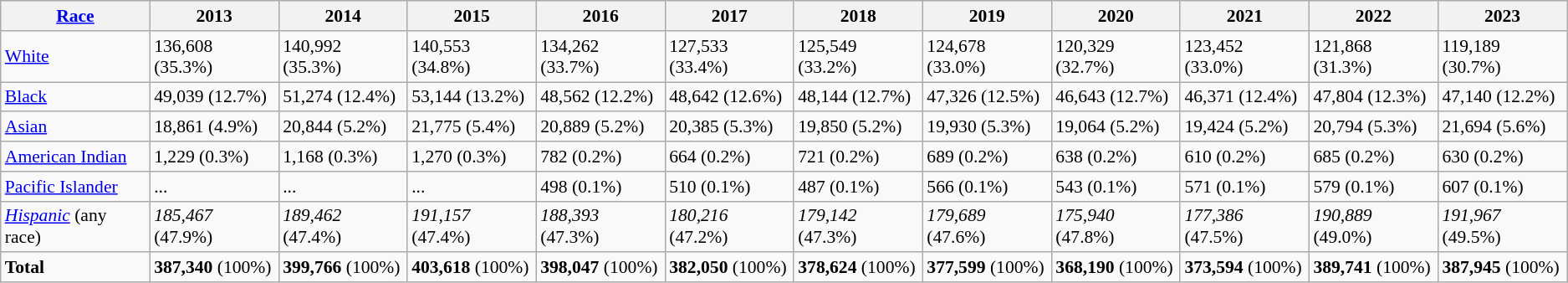<table class="wikitable" style="font-size: 90%;">
<tr>
<th><a href='#'>Race</a></th>
<th>2013</th>
<th>2014</th>
<th>2015</th>
<th>2016</th>
<th>2017</th>
<th>2018</th>
<th>2019</th>
<th>2020</th>
<th>2021</th>
<th>2022</th>
<th>2023</th>
</tr>
<tr>
<td><a href='#'>White</a></td>
<td>136,608 (35.3%)</td>
<td>140,992 (35.3%)</td>
<td>140,553 (34.8%)</td>
<td>134,262 (33.7%)</td>
<td>127,533 (33.4%)</td>
<td>125,549 (33.2%)</td>
<td>124,678 (33.0%)</td>
<td>120,329 (32.7%)</td>
<td>123,452 (33.0%)</td>
<td>121,868 (31.3%)</td>
<td>119,189 (30.7%)</td>
</tr>
<tr>
<td><a href='#'>Black</a></td>
<td>49,039 (12.7%)</td>
<td>51,274 (12.4%)</td>
<td>53,144 (13.2%)</td>
<td>48,562 (12.2%)</td>
<td>48,642 (12.6%)</td>
<td>48,144 (12.7%)</td>
<td>47,326 (12.5%)</td>
<td>46,643 (12.7%)</td>
<td>46,371 (12.4%)</td>
<td>47,804 (12.3%)</td>
<td>47,140 (12.2%)</td>
</tr>
<tr>
<td><a href='#'>Asian</a></td>
<td>18,861 (4.9%)</td>
<td>20,844 (5.2%)</td>
<td>21,775 (5.4%)</td>
<td>20,889 (5.2%)</td>
<td>20,385 (5.3%)</td>
<td>19,850 (5.2%)</td>
<td>19,930 (5.3%)</td>
<td>19,064 (5.2%)</td>
<td>19,424 (5.2%)</td>
<td>20,794 (5.3%)</td>
<td>21,694 (5.6%)</td>
</tr>
<tr>
<td><a href='#'>American Indian</a></td>
<td>1,229 (0.3%)</td>
<td>1,168 (0.3%)</td>
<td>1,270 (0.3%)</td>
<td>782 (0.2%)</td>
<td>664 (0.2%)</td>
<td>721 (0.2%)</td>
<td>689 (0.2%)</td>
<td>638 (0.2%)</td>
<td>610 (0.2%)</td>
<td>685 (0.2%)</td>
<td>630 (0.2%)</td>
</tr>
<tr>
<td><a href='#'>Pacific Islander</a></td>
<td>...</td>
<td>...</td>
<td>...</td>
<td>498 (0.1%)</td>
<td>510 (0.1%)</td>
<td>487 (0.1%)</td>
<td>566 (0.1%)</td>
<td>543 (0.1%)</td>
<td>571 (0.1%)</td>
<td>579 (0.1%)</td>
<td>607 (0.1%)</td>
</tr>
<tr>
<td><em><a href='#'>Hispanic</a></em> (any race)</td>
<td><em>185,467</em> (47.9%)</td>
<td><em>189,462</em> (47.4%)</td>
<td><em>191,157</em> (47.4%)</td>
<td><em>188,393</em> (47.3%)</td>
<td><em>180,216</em> (47.2%)</td>
<td><em>179,142</em> (47.3%)</td>
<td><em>179,689</em> (47.6%)</td>
<td><em>175,940</em> (47.8%)</td>
<td><em>177,386</em> (47.5%)</td>
<td><em>190,889</em> (49.0%)</td>
<td><em>191,967</em> (49.5%)</td>
</tr>
<tr>
<td><strong>Total</strong></td>
<td><strong>387,340</strong> (100%)</td>
<td><strong>399,766</strong> (100%)</td>
<td><strong>403,618</strong> (100%)</td>
<td><strong>398,047</strong> (100%)</td>
<td><strong>382,050</strong> (100%)</td>
<td><strong>378,624</strong> (100%)</td>
<td><strong>377,599</strong> (100%)</td>
<td><strong>368,190</strong> (100%)</td>
<td><strong>373,594</strong> (100%)</td>
<td><strong>389,741</strong> (100%)</td>
<td><strong>387,945</strong> (100%)</td>
</tr>
</table>
